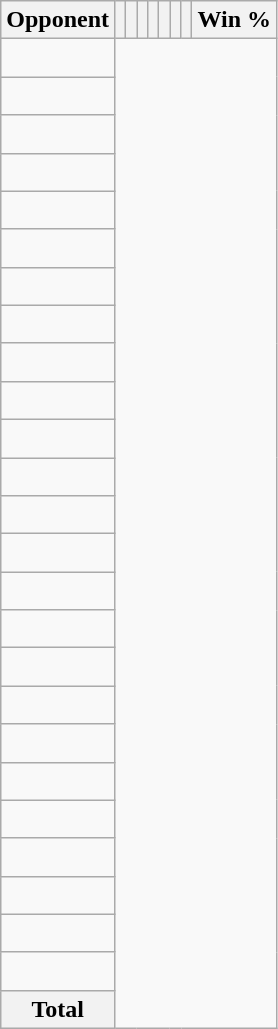<table class="wikitable sortable collapsible collapsed" style="text-align: center;">
<tr>
<th>Opponent</th>
<th></th>
<th></th>
<th></th>
<th></th>
<th></th>
<th></th>
<th></th>
<th>Win %</th>
</tr>
<tr>
<td align="left"><br></td>
</tr>
<tr>
<td align="left"><br></td>
</tr>
<tr>
<td align="left"><br></td>
</tr>
<tr>
<td align="left"><br></td>
</tr>
<tr>
<td align="left"><br></td>
</tr>
<tr>
<td align="left"><br></td>
</tr>
<tr>
<td align="left"><br></td>
</tr>
<tr>
<td align="left"><br></td>
</tr>
<tr>
<td align="left"><br></td>
</tr>
<tr>
<td align="left"><br></td>
</tr>
<tr>
<td align="left"><br></td>
</tr>
<tr>
<td align="left"><br></td>
</tr>
<tr>
<td align="left"><br></td>
</tr>
<tr>
<td align="left"><br></td>
</tr>
<tr>
<td align="left"><br></td>
</tr>
<tr>
<td align="left"><br></td>
</tr>
<tr>
<td align="left"><br></td>
</tr>
<tr>
<td align="left"><br></td>
</tr>
<tr>
<td align="left"><br></td>
</tr>
<tr>
<td align="left"><br></td>
</tr>
<tr>
<td align="left"><br></td>
</tr>
<tr>
<td align="left"><br></td>
</tr>
<tr>
<td align="left"><br></td>
</tr>
<tr>
<td align="left"><br></td>
</tr>
<tr>
<td align="left"><br></td>
</tr>
<tr class="sortbottom">
<th>Total<br></th>
</tr>
</table>
